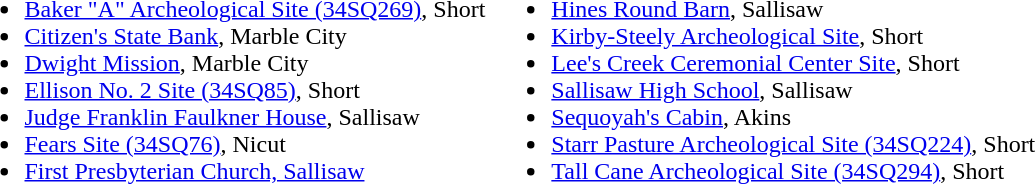<table>
<tr>
<td><br><ul><li><a href='#'>Baker "A" Archeological Site (34SQ269)</a>, Short</li><li><a href='#'>Citizen's State Bank</a>, Marble City</li><li><a href='#'>Dwight Mission</a>, Marble City</li><li><a href='#'>Ellison No. 2 Site (34SQ85)</a>, Short</li><li><a href='#'>Judge Franklin Faulkner House</a>, Sallisaw</li><li><a href='#'>Fears Site (34SQ76)</a>, Nicut</li><li><a href='#'>First Presbyterian Church, Sallisaw</a></li></ul></td>
<td><br><ul><li><a href='#'>Hines Round Barn</a>, Sallisaw</li><li><a href='#'>Kirby-Steely Archeological Site</a>, Short</li><li><a href='#'>Lee's Creek Ceremonial Center Site</a>, Short</li><li><a href='#'>Sallisaw High School</a>, Sallisaw</li><li><a href='#'>Sequoyah's Cabin</a>, Akins</li><li><a href='#'>Starr Pasture Archeological Site (34SQ224)</a>, Short</li><li><a href='#'>Tall Cane Archeological Site (34SQ294)</a>, Short</li></ul></td>
</tr>
</table>
